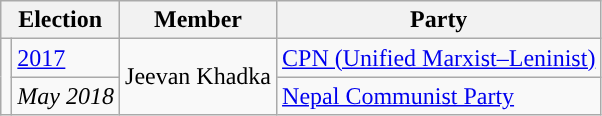<table class="wikitable">
<tr>
<th colspan="2">Election</th>
<th>Member</th>
<th>Party</th>
</tr>
<tr>
<td rowspan="2" style="background-color:"></td>
<td><a href='#'>2017</a></td>
<td rowspan="2">Jeevan Khadka</td>
<td><a href='#'>CPN (Unified Marxist–Leninist)</a></td>
</tr>
<tr>
<td><em>May 2018</em></td>
<td><a href='#'>Nepal Communist Party</a></td>
</tr>
</table>
